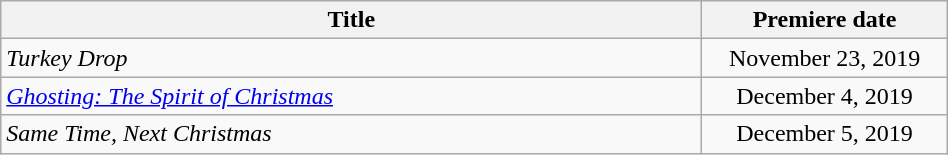<table class="wikitable plainrowheaders sortable" style="width:50%;text-align:center;">
<tr>
<th scope="col" style="width:40%;">Title</th>
<th scope="col" style="width:14%;">Premiere date</th>
</tr>
<tr>
<td scope="row" style="text-align:left;"><em>Turkey Drop</em></td>
<td>November 23, 2019</td>
</tr>
<tr>
<td scope="row" style="text-align:left;"><em><a href='#'>Ghosting: The Spirit of Christmas</a></em></td>
<td>December 4, 2019</td>
</tr>
<tr>
<td scope="row" style="text-align:left;"><em>Same Time, Next Christmas</em></td>
<td>December 5, 2019</td>
</tr>
</table>
